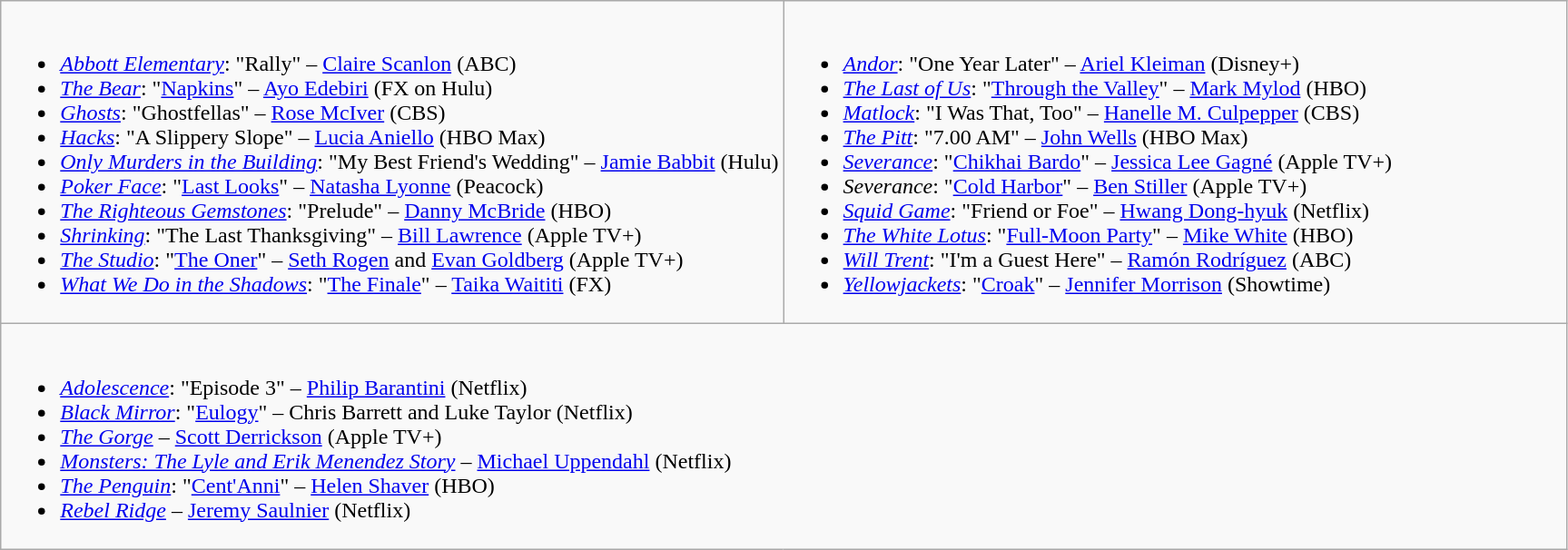<table class="wikitable">
<tr>
<td valign="top" width="50%"><br><ul><li><em><a href='#'>Abbott Elementary</a></em>: "Rally" – <a href='#'>Claire Scanlon</a> (ABC)</li><li><em><a href='#'>The Bear</a></em>: "<a href='#'>Napkins</a>" – <a href='#'>Ayo Edebiri</a> (FX on Hulu)</li><li><em><a href='#'>Ghosts</a></em>: "Ghostfellas" – <a href='#'>Rose McIver</a> (CBS)</li><li><em><a href='#'>Hacks</a></em>: "A Slippery Slope" – <a href='#'>Lucia Aniello</a> (HBO Max)</li><li><em><a href='#'>Only Murders in the Building</a></em>: "My Best Friend's Wedding" – <a href='#'>Jamie Babbit</a> (Hulu)</li><li><em><a href='#'>Poker Face</a></em>: "<a href='#'>Last Looks</a>" – <a href='#'>Natasha Lyonne</a> (Peacock)</li><li><em><a href='#'>The Righteous Gemstones</a></em>: "Prelude" – <a href='#'>Danny McBride</a> (HBO)</li><li><em><a href='#'>Shrinking</a></em>: "The Last Thanksgiving" – <a href='#'>Bill Lawrence</a> (Apple TV+)</li><li><em><a href='#'>The Studio</a></em>: "<a href='#'>The Oner</a>" – <a href='#'>Seth Rogen</a> and <a href='#'>Evan Goldberg</a> (Apple TV+)</li><li><em><a href='#'>What We Do in the Shadows</a></em>: "<a href='#'>The Finale</a>" – <a href='#'>Taika Waititi</a> (FX)</li></ul></td>
<td valign="top" width="50%"><br><ul><li><em><a href='#'>Andor</a></em>: "One Year Later" – <a href='#'>Ariel Kleiman</a> (Disney+)</li><li><em><a href='#'>The Last of Us</a></em>: "<a href='#'>Through the Valley</a>" – <a href='#'>Mark Mylod</a> (HBO)</li><li><em><a href='#'>Matlock</a></em>: "I Was That, Too" – <a href='#'>Hanelle M. Culpepper</a> (CBS)</li><li><em><a href='#'>The Pitt</a></em>: "7.00 AM" – <a href='#'>John Wells</a> (HBO Max)</li><li><em><a href='#'>Severance</a></em>: "<a href='#'>Chikhai Bardo</a>" – <a href='#'>Jessica Lee Gagné</a> (Apple TV+)</li><li><em>Severance</em>: "<a href='#'>Cold Harbor</a>" – <a href='#'>Ben Stiller</a> (Apple TV+)</li><li><em><a href='#'>Squid Game</a></em>: "Friend or Foe" – <a href='#'>Hwang Dong-hyuk</a> (Netflix)</li><li><em><a href='#'>The White Lotus</a></em>: "<a href='#'>Full-Moon Party</a>" – <a href='#'>Mike White</a> (HBO)</li><li><em><a href='#'>Will Trent</a></em>: "I'm a Guest Here" – <a href='#'>Ramón Rodríguez</a> (ABC)</li><li><em><a href='#'>Yellowjackets</a></em>: "<a href='#'>Croak</a>" – <a href='#'>Jennifer Morrison</a> (Showtime)</li></ul></td>
</tr>
<tr>
<td valign="top" width="50%" colspan="2"><br><ul><li><em><a href='#'>Adolescence</a></em>: "Episode 3" – <a href='#'>Philip Barantini</a> (Netflix)</li><li><em><a href='#'>Black Mirror</a></em>: "<a href='#'>Eulogy</a>" – Chris Barrett and Luke Taylor (Netflix)</li><li><em><a href='#'>The Gorge</a></em> – <a href='#'>Scott Derrickson</a> (Apple TV+)</li><li><em><a href='#'>Monsters: The Lyle and Erik Menendez Story</a></em> – <a href='#'>Michael Uppendahl</a> (Netflix)</li><li><em><a href='#'>The Penguin</a></em>: "<a href='#'>Cent'Anni</a>" – <a href='#'>Helen Shaver</a> (HBO)</li><li><em><a href='#'>Rebel Ridge</a></em> – <a href='#'>Jeremy Saulnier</a> (Netflix)</li></ul></td>
</tr>
</table>
